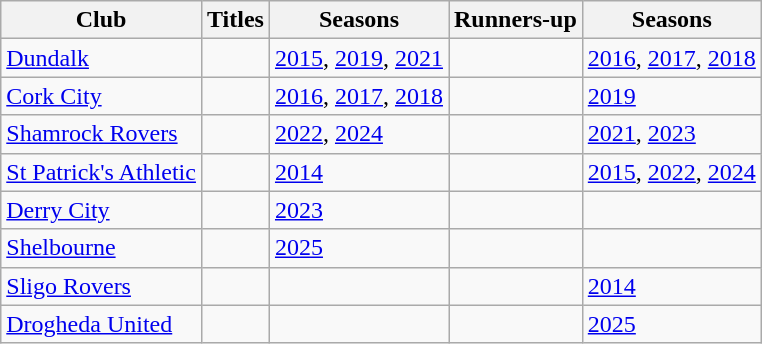<table class="wikitable collapsible">
<tr>
<th>Club</th>
<th>Titles</th>
<th>Seasons</th>
<th>Runners-up</th>
<th>Seasons</th>
</tr>
<tr>
<td><a href='#'>Dundalk</a></td>
<td></td>
<td><a href='#'>2015</a>, <a href='#'>2019</a>, <a href='#'>2021</a></td>
<td></td>
<td><a href='#'>2016</a>, <a href='#'>2017</a>, <a href='#'>2018</a></td>
</tr>
<tr>
<td><a href='#'>Cork City</a></td>
<td></td>
<td><a href='#'>2016</a>, <a href='#'>2017</a>, <a href='#'>2018</a></td>
<td></td>
<td><a href='#'>2019</a></td>
</tr>
<tr>
<td><a href='#'>Shamrock Rovers</a></td>
<td></td>
<td><a href='#'>2022</a>, <a href='#'>2024</a></td>
<td></td>
<td><a href='#'>2021</a>, <a href='#'>2023</a></td>
</tr>
<tr>
<td><a href='#'>St Patrick's Athletic</a></td>
<td></td>
<td><a href='#'>2014</a></td>
<td></td>
<td><a href='#'>2015</a>, <a href='#'>2022</a>, <a href='#'>2024</a></td>
</tr>
<tr>
<td><a href='#'>Derry City</a></td>
<td></td>
<td><a href='#'>2023</a></td>
<td></td>
<td></td>
</tr>
<tr>
<td><a href='#'>Shelbourne</a></td>
<td></td>
<td><a href='#'>2025</a></td>
<td></td>
<td></td>
</tr>
<tr>
<td><a href='#'>Sligo Rovers</a></td>
<td></td>
<td></td>
<td></td>
<td><a href='#'>2014</a></td>
</tr>
<tr>
<td><a href='#'>Drogheda United</a></td>
<td></td>
<td></td>
<td></td>
<td><a href='#'>2025</a></td>
</tr>
</table>
